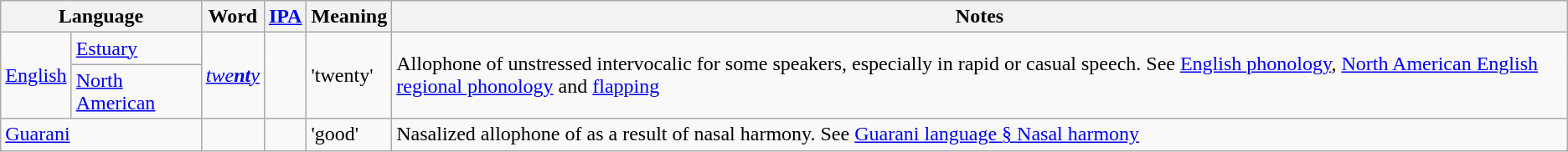<table class="wikitable">
<tr>
<th colspan="2">Language</th>
<th>Word</th>
<th><a href='#'>IPA</a></th>
<th>Meaning</th>
<th>Notes</th>
</tr>
<tr>
<td rowspan="2"><a href='#'>English</a></td>
<td><a href='#'>Estuary</a></td>
<td rowspan="2"><em><a href='#'>twe<strong>nt</strong>y</a></em></td>
<td rowspan="2"></td>
<td rowspan="2">'twenty'</td>
<td rowspan="2">Allophone of unstressed intervocalic  for some speakers, especially in rapid or casual speech. See <a href='#'>English phonology</a>, <a href='#'>North American English regional phonology</a> and <a href='#'>flapping</a></td>
</tr>
<tr>
<td><a href='#'>North American</a></td>
</tr>
<tr>
<td colspan= "2"><a href='#'>Guarani</a></td>
<td></td>
<td></td>
<td>'good'</td>
<td>Nasalized allophone of  as a result of nasal harmony. See <a href='#'>Guarani language § Nasal harmony</a></td>
</tr>
</table>
